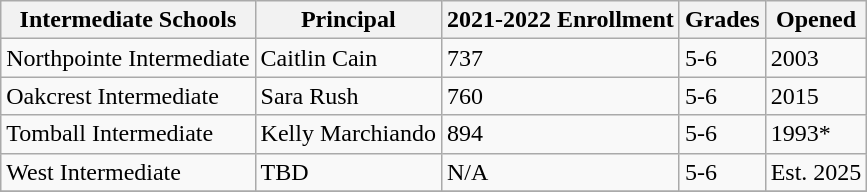<table class="wikitable sortable">
<tr>
<th>Intermediate Schools</th>
<th>Principal</th>
<th>2021-2022 Enrollment</th>
<th>Grades</th>
<th>Opened</th>
</tr>
<tr>
<td>Northpointe Intermediate</td>
<td>Caitlin Cain</td>
<td>737</td>
<td>5-6</td>
<td>2003</td>
</tr>
<tr>
<td>Oakcrest Intermediate</td>
<td>Sara Rush</td>
<td>760</td>
<td>5-6</td>
<td>2015</td>
</tr>
<tr>
<td>Tomball Intermediate</td>
<td>Kelly Marchiando</td>
<td>894</td>
<td>5-6</td>
<td>1993*</td>
</tr>
<tr>
<td>West Intermediate</td>
<td>TBD</td>
<td>N/A</td>
<td>5-6</td>
<td>Est. 2025</td>
</tr>
<tr>
</tr>
</table>
